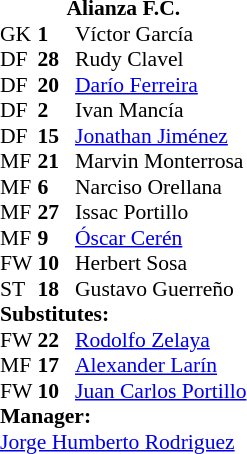<table style="font-size: 90%" cellspacing="0" cellpadding="0">
<tr>
<td colspan="5" style="padding-top: 0.6em; text-align:center"><strong>Alianza F.C.</strong></td>
</tr>
<tr>
<th width="25"></th>
<th width="25"></th>
</tr>
<tr>
<td>GK</td>
<td><strong>1</strong></td>
<td> Víctor García</td>
</tr>
<tr>
<td>DF</td>
<td><strong>28</strong></td>
<td> Rudy Clavel</td>
<td></td>
<td></td>
</tr>
<tr>
<td>DF</td>
<td><strong>20</strong></td>
<td> <a href='#'>Darío Ferreira</a></td>
</tr>
<tr>
<td>DF</td>
<td><strong>2</strong></td>
<td> Ivan Mancía</td>
</tr>
<tr>
<td>DF</td>
<td><strong>15</strong></td>
<td> <a href='#'>Jonathan Jiménez</a></td>
</tr>
<tr>
<td>MF</td>
<td><strong>21</strong></td>
<td> Marvin Monterrosa</td>
<td></td>
<td> </td>
</tr>
<tr>
<td>MF</td>
<td><strong>6</strong></td>
<td> Narciso Orellana</td>
<td></td>
</tr>
<tr>
<td>MF</td>
<td><strong>27</strong></td>
<td> Issac Portillo</td>
<td></td>
</tr>
<tr>
<td>MF</td>
<td><strong>9</strong></td>
<td> <a href='#'>Óscar Cerén</a></td>
<td></td>
</tr>
<tr>
<td>FW</td>
<td><strong>10</strong></td>
<td> Herbert Sosa</td>
<td></td>
</tr>
<tr>
<td>ST</td>
<td><strong>18</strong></td>
<td> Gustavo Guerreño</td>
<td></td>
<td></td>
</tr>
<tr>
<td colspan=5><strong>Substitutes:</strong></td>
</tr>
<tr>
<td>FW</td>
<td><strong>22</strong></td>
<td> <a href='#'>Rodolfo Zelaya</a></td>
<td></td>
<td></td>
</tr>
<tr>
<td>MF</td>
<td><strong>17</strong></td>
<td> <a href='#'>Alexander Larín</a></td>
<td></td>
<td></td>
</tr>
<tr>
<td>FW</td>
<td><strong>10</strong></td>
<td> <a href='#'>Juan Carlos Portillo</a></td>
<td></td>
<td></td>
</tr>
<tr>
<td colspan=5><strong>Manager:</strong></td>
</tr>
<tr>
<td colspan=5> <a href='#'>Jorge Humberto Rodriguez</a></td>
</tr>
</table>
